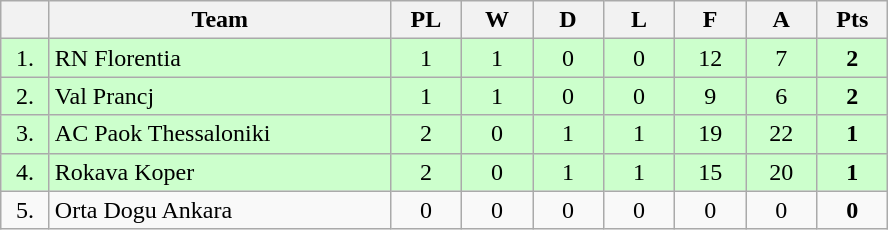<table class="wikitable" border="1" style="text-align:center">
<tr>
<th width=25></th>
<th width=220>Team</th>
<th width=40>PL</th>
<th width=40>W</th>
<th width=40>D</th>
<th width=40>L</th>
<th width=40>F</th>
<th width=40>A</th>
<th width=40>Pts</th>
</tr>
<tr style="background:#cfc;">
<td>1.</td>
<td align=left> RN Florentia</td>
<td>1</td>
<td>1</td>
<td>0</td>
<td>0</td>
<td>12</td>
<td>7</td>
<td><strong>2</strong></td>
</tr>
<tr style="background:#cfc;">
<td>2.</td>
<td align=left> Val Prancj</td>
<td>1</td>
<td>1</td>
<td>0</td>
<td>0</td>
<td>9</td>
<td>6</td>
<td><strong>2</strong></td>
</tr>
<tr style="background:#cfc;">
<td>3.</td>
<td align=left> AC Paok Thessaloniki</td>
<td>2</td>
<td>0</td>
<td>1</td>
<td>1</td>
<td>19</td>
<td>22</td>
<td><strong>1</strong></td>
</tr>
<tr style="background:#cfc;">
<td>4.</td>
<td align=left> Rokava Koper</td>
<td>2</td>
<td>0</td>
<td>1</td>
<td>1</td>
<td>15</td>
<td>20</td>
<td><strong>1</strong></td>
</tr>
<tr>
<td>5.</td>
<td align=left> Orta Dogu Ankara</td>
<td>0</td>
<td>0</td>
<td>0</td>
<td>0</td>
<td>0</td>
<td>0</td>
<td><strong>0</strong></td>
</tr>
</table>
